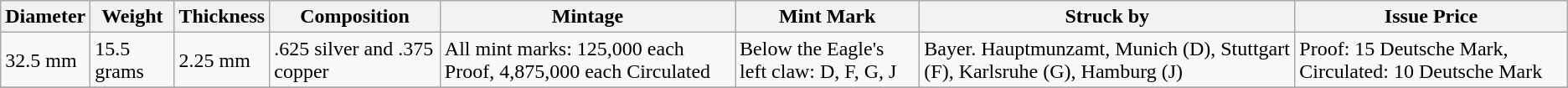<table class="wikitable">
<tr>
<th>Diameter</th>
<th>Weight</th>
<th>Thickness</th>
<th>Composition</th>
<th>Mintage</th>
<th>Mint Mark</th>
<th>Struck by</th>
<th>Issue Price</th>
</tr>
<tr>
<td>32.5 mm</td>
<td>15.5 grams</td>
<td>2.25 mm</td>
<td>.625 silver and .375 copper</td>
<td>All mint marks: 125,000 each Proof, 4,875,000 each Circulated</td>
<td>Below the Eagle's left claw: D, F, G, J</td>
<td>Bayer. Hauptmunzamt, Munich (D), Stuttgart (F), Karlsruhe (G), Hamburg (J)</td>
<td>Proof: 15 Deutsche Mark, Circulated: 10 Deutsche Mark</td>
</tr>
<tr>
</tr>
</table>
